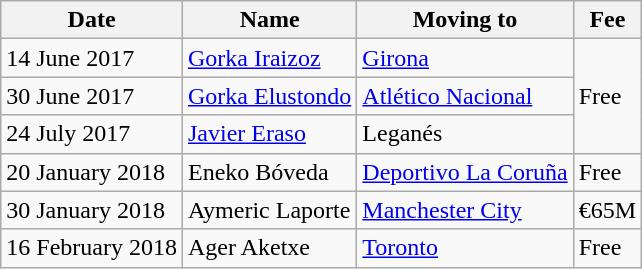<table class=wikitable>
<tr>
<th>Date</th>
<th>Name</th>
<th>Moving to</th>
<th>Fee</th>
</tr>
<tr>
<td>14 June 2017</td>
<td> <a href='#'>Gorka Iraizoz</a></td>
<td> <a href='#'>Girona</a></td>
<td rowspan=3>Free</td>
</tr>
<tr>
<td>30 June 2017</td>
<td> <a href='#'>Gorka Elustondo</a></td>
<td> <a href='#'>Atlético Nacional</a></td>
</tr>
<tr>
<td>24 July 2017</td>
<td> <a href='#'>Javier Eraso</a></td>
<td> Leganés</td>
</tr>
<tr>
<td>20 January 2018</td>
<td> Eneko Bóveda</td>
<td> <a href='#'>Deportivo La Coruña</a></td>
<td>Free</td>
</tr>
<tr>
<td>30 January 2018</td>
<td> Aymeric Laporte</td>
<td> <a href='#'>Manchester City</a></td>
<td>€65M</td>
</tr>
<tr>
<td>16 February 2018</td>
<td> Ager Aketxe</td>
<td> <a href='#'>Toronto</a></td>
<td>Free</td>
</tr>
</table>
